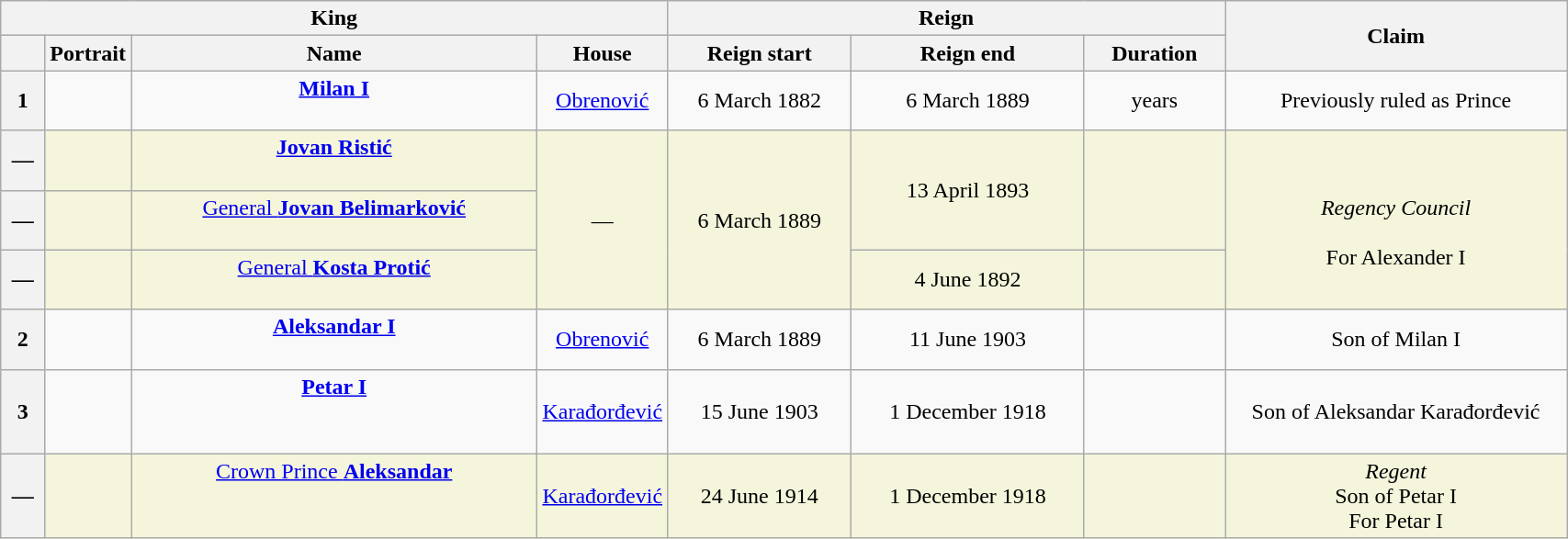<table class="wikitable" style="text-align:center; width:90%">
<tr>
<th width=35% colspan=4>King</th>
<th width=40% colspan=3>Reign</th>
<th width=25% rowspan=2>Claim</th>
</tr>
<tr>
<th width=3%></th>
<th>Portrait</th>
<th width=30%>Name<br></th>
<th>House</th>
<th>Reign start</th>
<th>Reign end</th>
<th>Duration</th>
</tr>
<tr>
<th>1</th>
<td></td>
<td><strong><a href='#'>Milan I</a></strong><br><br></td>
<td><a href='#'>Obrenović</a></td>
<td>6 March 1882</td>
<td>6 March 1889<br></td>
<td> years</td>
<td>Previously ruled as Prince</td>
</tr>
<tr style="background:#F5F5DC;">
<th>—</th>
<td></td>
<td><strong><a href='#'>Jovan Ristić</a></strong><br><br></td>
<td rowspan=3>—</td>
<td rowspan=3>6 March 1889</td>
<td rowspan=2>13 April 1893<br></td>
<td rowspan=2></td>
<td rowspan=3><br><em>Regency Council</em><br><br>For Alexander I</td>
</tr>
<tr style="background:#F5F5DC;">
<th>—</th>
<td></td>
<td><a href='#'>General <strong>Jovan Belimarković</strong></a><br><br></td>
</tr>
<tr style="background:#F5F5DC;">
<th>—</th>
<td></td>
<td><a href='#'>General <strong>Kosta Protić</strong></a><br><br></td>
<td>4 June 1892<br></td>
<td></td>
</tr>
<tr>
<th>2</th>
<td></td>
<td><strong><a href='#'>Aleksandar I</a></strong><br><br></td>
<td><a href='#'>Obrenović</a></td>
<td>6 March 1889</td>
<td>11 June 1903<br></td>
<td></td>
<td>Son of Milan I</td>
</tr>
<tr>
<th>3</th>
<td></td>
<td><strong><a href='#'>Petar I</a></strong><br><br><br></td>
<td><a href='#'>Karađorđević</a></td>
<td>15 June 1903<br></td>
<td>1 December 1918</td>
<td></td>
<td>Son of Aleksandar Karađorđević</td>
</tr>
<tr style="background:#F5F5DC;">
<th>—</th>
<td></td>
<td><a href='#'>Crown Prince <strong>Aleksandar</strong></a><br><br><br></td>
<td><a href='#'>Karađorđević</a></td>
<td>24 June 1914</td>
<td>1 December 1918</td>
<td></td>
<td><em>Regent</em><br>Son of Petar I<br>For Petar I</td>
</tr>
</table>
